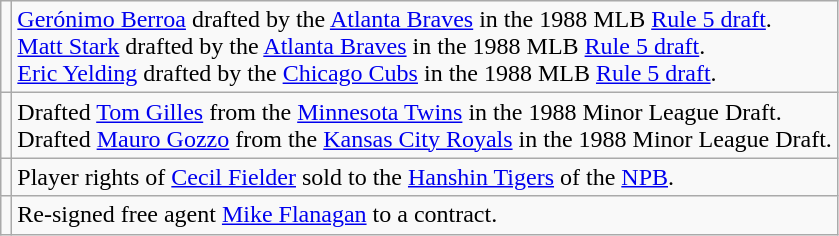<table class="wikitable">
<tr>
<td></td>
<td><a href='#'>Gerónimo Berroa</a> drafted by the <a href='#'>Atlanta Braves</a> in the 1988 MLB <a href='#'>Rule 5 draft</a>. <br><a href='#'>Matt Stark</a> drafted by the <a href='#'>Atlanta Braves</a> in the 1988 MLB <a href='#'>Rule 5 draft</a>. <br><a href='#'>Eric Yelding</a> drafted by the <a href='#'>Chicago Cubs</a> in the 1988 MLB <a href='#'>Rule 5 draft</a>.</td>
</tr>
<tr>
<td></td>
<td>Drafted <a href='#'>Tom Gilles</a> from the <a href='#'>Minnesota Twins</a> in the 1988 Minor League Draft. <br>Drafted <a href='#'>Mauro Gozzo</a> from the <a href='#'>Kansas City Royals</a> in the 1988 Minor League Draft.</td>
</tr>
<tr>
<td></td>
<td>Player rights of <a href='#'>Cecil Fielder</a> sold to the <a href='#'>Hanshin Tigers</a> of the <a href='#'>NPB</a>.</td>
</tr>
<tr>
<td></td>
<td>Re-signed free agent <a href='#'>Mike Flanagan</a> to a contract.</td>
</tr>
</table>
